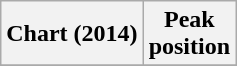<table class="wikitable sortable">
<tr>
<th>Chart (2014)</th>
<th>Peak<br>position</th>
</tr>
<tr>
</tr>
</table>
